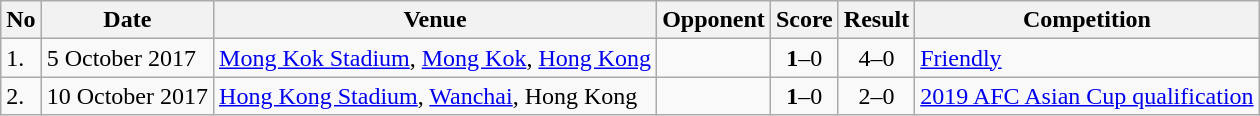<table class="wikitable" style="font-size:100%;">
<tr>
<th>No</th>
<th>Date</th>
<th>Venue</th>
<th>Opponent</th>
<th>Score</th>
<th>Result</th>
<th>Competition</th>
</tr>
<tr>
<td>1.</td>
<td>5 October 2017</td>
<td><a href='#'>Mong Kok Stadium</a>, <a href='#'>Mong Kok</a>, <a href='#'>Hong Kong</a></td>
<td></td>
<td align=center><strong>1</strong>–0</td>
<td align=center>4–0</td>
<td><a href='#'>Friendly</a></td>
</tr>
<tr>
<td>2.</td>
<td>10 October 2017</td>
<td><a href='#'>Hong Kong Stadium</a>, <a href='#'>Wanchai</a>, Hong Kong</td>
<td></td>
<td align=center><strong>1</strong>–0</td>
<td align=center>2–0</td>
<td><a href='#'>2019 AFC Asian Cup qualification</a></td>
</tr>
</table>
